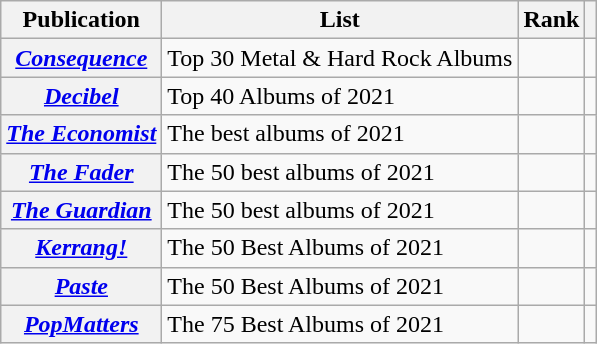<table class="sortable wikitable plainrowheaders">
<tr>
<th>Publication</th>
<th>List</th>
<th>Rank</th>
<th class="unsortable"></th>
</tr>
<tr>
<th scope="row"><em><a href='#'>Consequence</a></em></th>
<td>Top 30 Metal & Hard Rock Albums</td>
<td></td>
<td></td>
</tr>
<tr>
<th scope="row"><em><a href='#'>Decibel</a></em></th>
<td>Top 40 Albums of 2021</td>
<td></td>
<td></td>
</tr>
<tr>
<th scope="row"><em><a href='#'>The Economist</a></em></th>
<td>The best albums of 2021</td>
<td></td>
<td></td>
</tr>
<tr>
<th scope="row"><em><a href='#'>The Fader</a></em></th>
<td>The 50 best albums of 2021</td>
<td></td>
<td></td>
</tr>
<tr>
<th scope="row"><em><a href='#'>The Guardian</a></em></th>
<td>The 50 best albums of 2021</td>
<td></td>
<td></td>
</tr>
<tr>
<th scope="row"><em><a href='#'>Kerrang!</a></em></th>
<td>The 50 Best Albums of 2021</td>
<td></td>
<td></td>
</tr>
<tr>
<th scope="row"><em><a href='#'>Paste</a></em></th>
<td>The 50 Best Albums of 2021</td>
<td></td>
<td></td>
</tr>
<tr>
<th scope="row"><em><a href='#'>PopMatters</a></em></th>
<td>The 75 Best Albums of 2021</td>
<td></td>
<td></td>
</tr>
</table>
